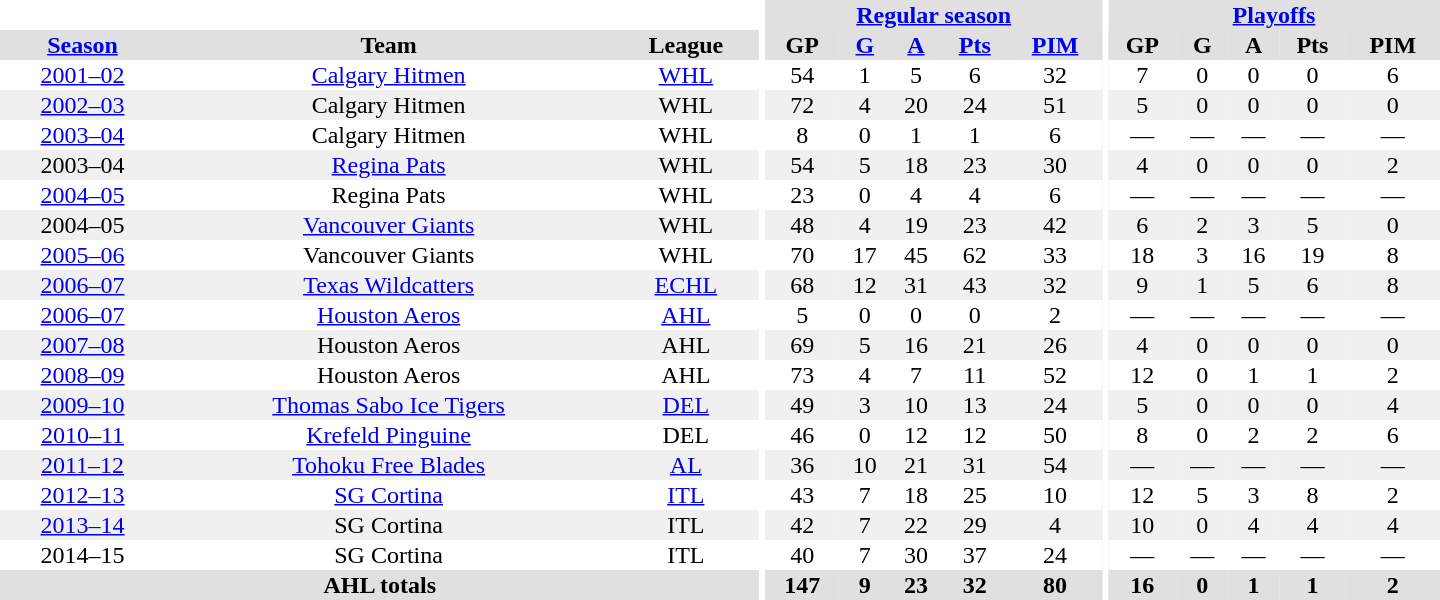<table border="0" cellpadding="1" cellspacing="0" style="text-align:center; width:60em">
<tr bgcolor="#e0e0e0">
<th colspan="3" bgcolor="#ffffff"></th>
<th rowspan="99" bgcolor="#ffffff"></th>
<th colspan="5"><a href='#'>Regular season</a></th>
<th rowspan="99" bgcolor="#ffffff"></th>
<th colspan="5"><a href='#'>Playoffs</a></th>
</tr>
<tr bgcolor="#e0e0e0">
<th><a href='#'>Season</a></th>
<th>Team</th>
<th>League</th>
<th>GP</th>
<th><a href='#'>G</a></th>
<th><a href='#'>A</a></th>
<th><a href='#'>Pts</a></th>
<th><a href='#'>PIM</a></th>
<th>GP</th>
<th>G</th>
<th>A</th>
<th>Pts</th>
<th>PIM</th>
</tr>
<tr ALIGN="center">
<td><a href='#'>2001–02</a></td>
<td><a href='#'>Calgary Hitmen</a></td>
<td><a href='#'>WHL</a></td>
<td>54</td>
<td>1</td>
<td>5</td>
<td>6</td>
<td>32</td>
<td>7</td>
<td>0</td>
<td>0</td>
<td>0</td>
<td>6</td>
</tr>
<tr ALIGN="center" bgcolor="#f0f0f0">
<td><a href='#'>2002–03</a></td>
<td>Calgary Hitmen</td>
<td>WHL</td>
<td>72</td>
<td>4</td>
<td>20</td>
<td>24</td>
<td>51</td>
<td>5</td>
<td>0</td>
<td>0</td>
<td>0</td>
<td>0</td>
</tr>
<tr ALIGN="center">
<td><a href='#'>2003–04</a></td>
<td>Calgary Hitmen</td>
<td>WHL</td>
<td>8</td>
<td>0</td>
<td>1</td>
<td>1</td>
<td>6</td>
<td>—</td>
<td>—</td>
<td>—</td>
<td>—</td>
<td>—</td>
</tr>
<tr ALIGN="center" bgcolor="#f0f0f0">
<td>2003–04</td>
<td><a href='#'>Regina Pats</a></td>
<td>WHL</td>
<td>54</td>
<td>5</td>
<td>18</td>
<td>23</td>
<td>30</td>
<td>4</td>
<td>0</td>
<td>0</td>
<td>0</td>
<td>2</td>
</tr>
<tr ALIGN="center">
<td><a href='#'>2004–05</a></td>
<td>Regina Pats</td>
<td>WHL</td>
<td>23</td>
<td>0</td>
<td>4</td>
<td>4</td>
<td>6</td>
<td>—</td>
<td>—</td>
<td>—</td>
<td>—</td>
<td>—</td>
</tr>
<tr ALIGN="center" bgcolor="#f0f0f0">
<td>2004–05</td>
<td><a href='#'>Vancouver Giants</a></td>
<td>WHL</td>
<td>48</td>
<td>4</td>
<td>19</td>
<td>23</td>
<td>42</td>
<td>6</td>
<td>2</td>
<td>3</td>
<td>5</td>
<td>0</td>
</tr>
<tr ALIGN="center">
<td><a href='#'>2005–06</a></td>
<td>Vancouver Giants</td>
<td>WHL</td>
<td>70</td>
<td>17</td>
<td>45</td>
<td>62</td>
<td>33</td>
<td>18</td>
<td>3</td>
<td>16</td>
<td>19</td>
<td>8</td>
</tr>
<tr ALIGN="center" bgcolor="#f0f0f0">
<td><a href='#'>2006–07</a></td>
<td><a href='#'>Texas Wildcatters</a></td>
<td><a href='#'>ECHL</a></td>
<td>68</td>
<td>12</td>
<td>31</td>
<td>43</td>
<td>32</td>
<td>9</td>
<td>1</td>
<td>5</td>
<td>6</td>
<td>8</td>
</tr>
<tr ALIGN="center">
<td><a href='#'>2006–07</a></td>
<td><a href='#'>Houston Aeros</a></td>
<td><a href='#'>AHL</a></td>
<td>5</td>
<td>0</td>
<td>0</td>
<td>0</td>
<td>2</td>
<td>—</td>
<td>—</td>
<td>—</td>
<td>—</td>
<td>—</td>
</tr>
<tr ALIGN="center"  bgcolor="#f0f0f0">
<td><a href='#'>2007–08</a></td>
<td>Houston Aeros</td>
<td>AHL</td>
<td>69</td>
<td>5</td>
<td>16</td>
<td>21</td>
<td>26</td>
<td>4</td>
<td>0</td>
<td>0</td>
<td>0</td>
<td>0</td>
</tr>
<tr ALIGN="center">
<td><a href='#'>2008–09</a></td>
<td>Houston Aeros</td>
<td>AHL</td>
<td>73</td>
<td>4</td>
<td>7</td>
<td>11</td>
<td>52</td>
<td>12</td>
<td>0</td>
<td>1</td>
<td>1</td>
<td>2</td>
</tr>
<tr ALIGN="center" bgcolor="#f0f0f0">
<td><a href='#'>2009–10</a></td>
<td><a href='#'>Thomas Sabo Ice Tigers</a></td>
<td><a href='#'>DEL</a></td>
<td>49</td>
<td>3</td>
<td>10</td>
<td>13</td>
<td>24</td>
<td>5</td>
<td>0</td>
<td>0</td>
<td>0</td>
<td>4</td>
</tr>
<tr ALIGN="center">
<td><a href='#'>2010–11</a></td>
<td><a href='#'>Krefeld Pinguine</a></td>
<td>DEL</td>
<td>46</td>
<td>0</td>
<td>12</td>
<td>12</td>
<td>50</td>
<td>8</td>
<td>0</td>
<td>2</td>
<td>2</td>
<td>6</td>
</tr>
<tr ALIGN="center"  bgcolor="#f0f0f0">
<td><a href='#'>2011–12</a></td>
<td><a href='#'>Tohoku Free Blades</a></td>
<td><a href='#'>AL</a></td>
<td>36</td>
<td>10</td>
<td>21</td>
<td>31</td>
<td>54</td>
<td>—</td>
<td>—</td>
<td>—</td>
<td>—</td>
<td>—</td>
</tr>
<tr ALIGN="centre">
<td><a href='#'>2012–13</a></td>
<td><a href='#'>SG Cortina</a></td>
<td><a href='#'>ITL</a></td>
<td>43</td>
<td>7</td>
<td>18</td>
<td>25</td>
<td>10</td>
<td>12</td>
<td>5</td>
<td>3</td>
<td>8</td>
<td>2</td>
</tr>
<tr ALIGN="center" bgcolor="#f0f0f0">
<td><a href='#'>2013–14</a></td>
<td>SG Cortina</td>
<td>ITL</td>
<td>42</td>
<td>7</td>
<td>22</td>
<td>29</td>
<td>4</td>
<td>10</td>
<td>0</td>
<td>4</td>
<td>4</td>
<td>4</td>
</tr>
<tr ALIGN="senter">
<td>2014–15</td>
<td>SG Cortina</td>
<td>ITL</td>
<td>40</td>
<td>7</td>
<td>30</td>
<td>37</td>
<td>24</td>
<td>—</td>
<td>—</td>
<td>—</td>
<td>—</td>
<td>—</td>
</tr>
<tr bgcolor="#e0e0e0">
<th colspan="3">AHL totals</th>
<th>147</th>
<th>9</th>
<th>23</th>
<th>32</th>
<th>80</th>
<th>16</th>
<th>0</th>
<th>1</th>
<th>1</th>
<th>2</th>
</tr>
</table>
